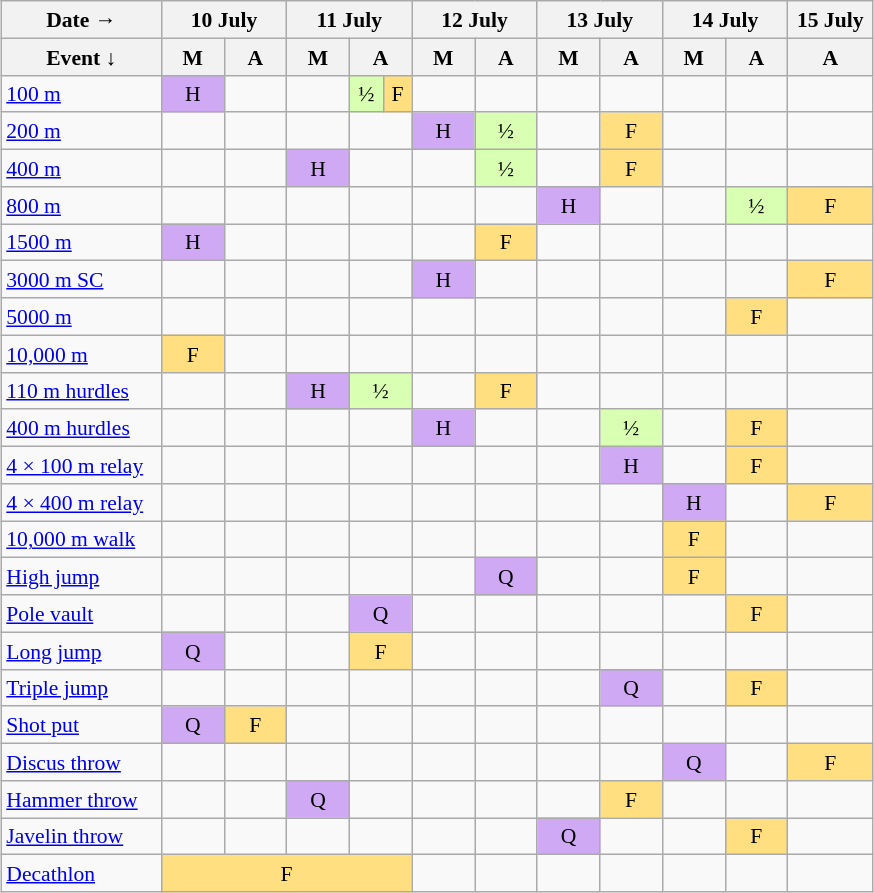<table class="wikitable" style="text-align:center; margin:0.5em auto; font-size:90%; line-height:1.25em;">
<tr>
<th>Date →</th>
<th colspan=2>10 July</th>
<th colspan=3>11 July</th>
<th colspan=2>12 July</th>
<th colspan=2>13 July</th>
<th colspan=2>14 July</th>
<th>15 July</th>
</tr>
<tr>
<th width="100px">Event ↓</th>
<th width="35px">M</th>
<th width="35px">A</th>
<th width="35px">M</th>
<th width="35px" colspan=2>A</th>
<th width="35px">M</th>
<th width="35px">A</th>
<th width="35px">M</th>
<th width="35px">A</th>
<th width="35px">M</th>
<th width="35px">A</th>
<th width="50px">A</th>
</tr>
<tr>
<td align="left"><a href='#'>100 m</a></td>
<td bgcolor="#D0A9F5">H</td>
<td></td>
<td></td>
<td bgcolor="#D9FFB2">½</td>
<td bgcolor="#FFDF80">F</td>
<td></td>
<td></td>
<td></td>
<td></td>
<td></td>
<td></td>
<td></td>
</tr>
<tr>
<td align="left"><a href='#'>200 m</a></td>
<td></td>
<td></td>
<td></td>
<td colspan=2></td>
<td bgcolor="#D0A9F5">H</td>
<td bgcolor="#D9FFB2">½</td>
<td></td>
<td bgcolor="#FFDF80">F</td>
<td></td>
<td></td>
<td></td>
</tr>
<tr>
<td align="left"><a href='#'>400 m</a></td>
<td></td>
<td></td>
<td bgcolor="#D0A9F5">H</td>
<td colspan=2></td>
<td></td>
<td bgcolor="#D9FFB2">½</td>
<td></td>
<td bgcolor="#FFDF80">F</td>
<td></td>
<td></td>
<td></td>
</tr>
<tr>
<td align="left"><a href='#'>800 m</a></td>
<td></td>
<td></td>
<td></td>
<td colspan=2></td>
<td></td>
<td></td>
<td bgcolor="#D0A9F5">H</td>
<td></td>
<td></td>
<td bgcolor="#D9FFB2">½</td>
<td bgcolor="#FFDF80">F</td>
</tr>
<tr>
<td align="left"><a href='#'>1500 m</a></td>
<td bgcolor="#D0A9F5">H</td>
<td></td>
<td></td>
<td colspan=2></td>
<td></td>
<td bgcolor="#FFDF80">F</td>
<td></td>
<td></td>
<td></td>
<td></td>
<td></td>
</tr>
<tr>
<td align="left"><a href='#'>3000 m SC</a></td>
<td></td>
<td></td>
<td></td>
<td colspan=2></td>
<td bgcolor="#D0A9F5">H</td>
<td></td>
<td></td>
<td></td>
<td></td>
<td></td>
<td bgcolor="#FFDF80">F</td>
</tr>
<tr>
<td align="left"><a href='#'>5000 m</a></td>
<td></td>
<td></td>
<td></td>
<td colspan=2></td>
<td></td>
<td></td>
<td></td>
<td></td>
<td></td>
<td bgcolor="#FFDF80">F</td>
<td></td>
</tr>
<tr>
<td align="left"><a href='#'>10,000 m</a></td>
<td bgcolor="#FFDF80">F</td>
<td></td>
<td></td>
<td colspan=2></td>
<td></td>
<td></td>
<td></td>
<td></td>
<td></td>
<td></td>
<td></td>
</tr>
<tr>
<td align="left"><a href='#'>110 m hurdles</a></td>
<td></td>
<td></td>
<td bgcolor="#D0A9F5">H</td>
<td colspan=2 bgcolor="#D9FFB2">½</td>
<td></td>
<td bgcolor="#FFDF80">F</td>
<td></td>
<td></td>
<td></td>
<td></td>
<td></td>
</tr>
<tr>
<td align="left"><a href='#'>400 m hurdles</a></td>
<td></td>
<td></td>
<td></td>
<td colspan=2></td>
<td bgcolor="#D0A9F5">H</td>
<td></td>
<td></td>
<td bgcolor="#D9FFB2">½</td>
<td></td>
<td bgcolor="#FFDF80">F</td>
<td></td>
</tr>
<tr>
<td align="left"><a href='#'>4 × 100 m relay</a></td>
<td></td>
<td></td>
<td></td>
<td colspan=2></td>
<td></td>
<td></td>
<td></td>
<td bgcolor="#D0A9F5">H</td>
<td></td>
<td bgcolor="#FFDF80">F</td>
<td></td>
</tr>
<tr>
<td align="left"><a href='#'>4 × 400 m relay</a></td>
<td></td>
<td></td>
<td></td>
<td colspan=2></td>
<td></td>
<td></td>
<td></td>
<td></td>
<td bgcolor="#D0A9F5">H</td>
<td></td>
<td bgcolor="#FFDF80">F</td>
</tr>
<tr>
<td align="left"><a href='#'>10,000 m walk</a></td>
<td></td>
<td></td>
<td></td>
<td colspan=2></td>
<td></td>
<td></td>
<td></td>
<td></td>
<td bgcolor="#FFDF80">F</td>
<td></td>
<td></td>
</tr>
<tr>
<td align="left"><a href='#'>High jump</a></td>
<td></td>
<td></td>
<td></td>
<td colspan=2></td>
<td></td>
<td bgcolor="#D0A9F5">Q</td>
<td></td>
<td></td>
<td bgcolor="#FFDF80">F</td>
<td></td>
<td></td>
</tr>
<tr>
<td align="left"><a href='#'>Pole vault</a></td>
<td></td>
<td></td>
<td></td>
<td bgcolor="#D0A9F5" colspan=2>Q</td>
<td></td>
<td></td>
<td></td>
<td></td>
<td></td>
<td bgcolor="#FFDF80">F</td>
<td></td>
</tr>
<tr>
<td align="left"><a href='#'>Long jump</a></td>
<td bgcolor="#D0A9F5">Q</td>
<td></td>
<td></td>
<td bgcolor="#FFDF80" colspan=2>F</td>
<td></td>
<td></td>
<td></td>
<td></td>
<td></td>
<td></td>
<td></td>
</tr>
<tr>
<td align="left"><a href='#'>Triple jump</a></td>
<td></td>
<td></td>
<td></td>
<td colspan=2></td>
<td></td>
<td></td>
<td></td>
<td bgcolor="#D0A9F5">Q</td>
<td></td>
<td bgcolor="#FFDF80">F</td>
<td></td>
</tr>
<tr>
<td align="left"><a href='#'>Shot put</a></td>
<td bgcolor="#D0A9F5">Q</td>
<td bgcolor="#FFDF80">F</td>
<td></td>
<td colspan=2></td>
<td></td>
<td></td>
<td></td>
<td></td>
<td></td>
<td></td>
<td></td>
</tr>
<tr>
<td align="left"><a href='#'>Discus throw</a></td>
<td></td>
<td></td>
<td></td>
<td colspan=2></td>
<td></td>
<td></td>
<td></td>
<td></td>
<td bgcolor="#D0A9F5">Q</td>
<td></td>
<td bgcolor="#FFDF80">F</td>
</tr>
<tr>
<td align="left"><a href='#'>Hammer throw</a></td>
<td></td>
<td></td>
<td bgcolor="#D0A9F5">Q</td>
<td colspan=2></td>
<td></td>
<td></td>
<td></td>
<td bgcolor="#FFDF80">F</td>
<td></td>
<td></td>
<td></td>
</tr>
<tr>
<td align="left"><a href='#'>Javelin throw</a></td>
<td></td>
<td></td>
<td></td>
<td colspan=2></td>
<td></td>
<td></td>
<td bgcolor="#D0A9F5">Q</td>
<td></td>
<td></td>
<td bgcolor="#FFDF80">F</td>
<td></td>
</tr>
<tr>
<td align="left"><a href='#'>Decathlon</a></td>
<td bgcolor="#FFDF80" colspan=5>F</td>
<td></td>
<td></td>
<td></td>
<td></td>
<td></td>
<td></td>
<td></td>
</tr>
</table>
